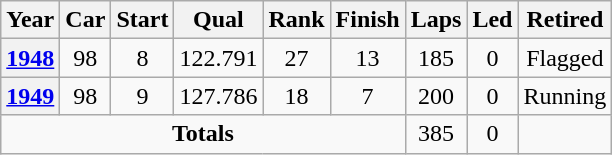<table class="wikitable" style="text-align:center">
<tr>
<th>Year</th>
<th>Car</th>
<th>Start</th>
<th>Qual</th>
<th>Rank</th>
<th>Finish</th>
<th>Laps</th>
<th>Led</th>
<th>Retired</th>
</tr>
<tr>
<th><a href='#'>1948</a></th>
<td>98</td>
<td>8</td>
<td>122.791</td>
<td>27</td>
<td>13</td>
<td>185</td>
<td>0</td>
<td>Flagged</td>
</tr>
<tr>
<th><a href='#'>1949</a></th>
<td>98</td>
<td>9</td>
<td>127.786</td>
<td>18</td>
<td>7</td>
<td>200</td>
<td>0</td>
<td>Running</td>
</tr>
<tr>
<td colspan=6><strong>Totals</strong></td>
<td>385</td>
<td>0</td>
<td></td>
</tr>
</table>
